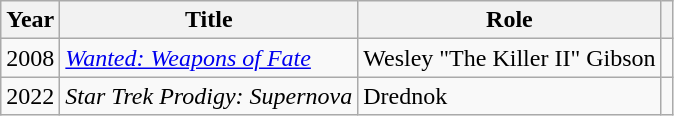<table class="wikitable sortable">
<tr>
<th scope="col">Year</th>
<th scope="col">Title</th>
<th scope="col">Role</th>
<th scope="col" class="unsortable"></th>
</tr>
<tr>
<td>2008</td>
<td><em><a href='#'>Wanted: Weapons of Fate</a></em></td>
<td>Wesley "The Killer II" Gibson</td>
<td style="text-align:center;"></td>
</tr>
<tr>
<td>2022</td>
<td><em>Star Trek Prodigy: Supernova</em></td>
<td>Drednok</td>
<td style="text-align:center;"></td>
</tr>
</table>
